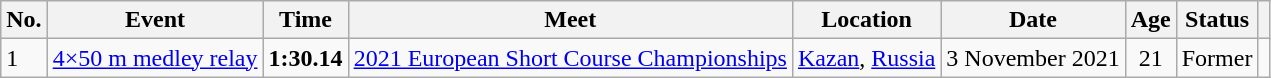<table class="wikitable">
<tr>
<th>No.</th>
<th>Event</th>
<th>Time</th>
<th>Meet</th>
<th>Location</th>
<th>Date</th>
<th>Age</th>
<th>Status</th>
<th></th>
</tr>
<tr>
<td>1</td>
<td><a href='#'>4×50 m medley relay</a></td>
<td style="text-align:center;"><strong>1:30.14</strong></td>
<td><a href='#'>2021 European Short Course Championships</a></td>
<td><a href='#'>Kazan</a>, <a href='#'>Russia</a></td>
<td>3 November 2021</td>
<td style="text-align:center;">21</td>
<td style="text-align:center;">Former</td>
<td style="text-align:center;"></td>
</tr>
</table>
